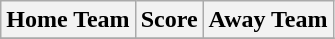<table class="wikitable" style="text-align: center">
<tr>
<th>Home Team</th>
<th>Score</th>
<th>Away Team</th>
</tr>
<tr>
</tr>
</table>
